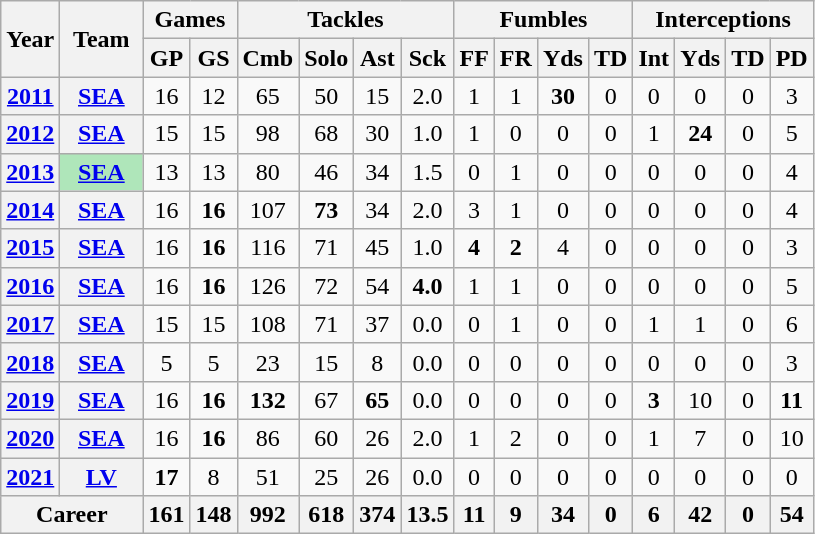<table class="wikitable" style="text-align:center;">
<tr>
<th rowspan="2">Year</th>
<th rowspan="2">Team</th>
<th colspan="2">Games</th>
<th colspan="4">Tackles</th>
<th colspan="4">Fumbles</th>
<th colspan="4">Interceptions</th>
</tr>
<tr>
<th>GP</th>
<th>GS</th>
<th>Cmb</th>
<th>Solo</th>
<th>Ast</th>
<th>Sck</th>
<th>FF</th>
<th>FR</th>
<th>Yds</th>
<th>TD</th>
<th>Int</th>
<th>Yds</th>
<th>TD</th>
<th>PD</th>
</tr>
<tr>
<th><a href='#'>2011</a></th>
<th><a href='#'>SEA</a></th>
<td>16</td>
<td>12</td>
<td>65</td>
<td>50</td>
<td>15</td>
<td>2.0</td>
<td>1</td>
<td>1</td>
<td><strong>30</strong></td>
<td>0</td>
<td>0</td>
<td>0</td>
<td>0</td>
<td>3</td>
</tr>
<tr>
<th><a href='#'>2012</a></th>
<th><a href='#'>SEA</a></th>
<td>15</td>
<td>15</td>
<td>98</td>
<td>68</td>
<td>30</td>
<td>1.0</td>
<td>1</td>
<td>0</td>
<td>0</td>
<td>0</td>
<td>1</td>
<td><strong>24</strong></td>
<td>0</td>
<td>5</td>
</tr>
<tr>
<th><a href='#'>2013</a></th>
<th style="background:#afe6ba; width:3em;"><a href='#'>SEA</a></th>
<td>13</td>
<td>13</td>
<td>80</td>
<td>46</td>
<td>34</td>
<td>1.5</td>
<td>0</td>
<td>1</td>
<td>0</td>
<td>0</td>
<td>0</td>
<td>0</td>
<td>0</td>
<td>4</td>
</tr>
<tr>
<th><a href='#'>2014</a></th>
<th><a href='#'>SEA</a></th>
<td>16</td>
<td><strong>16</strong></td>
<td>107</td>
<td><strong>73</strong></td>
<td>34</td>
<td>2.0</td>
<td>3</td>
<td>1</td>
<td>0</td>
<td>0</td>
<td>0</td>
<td>0</td>
<td>0</td>
<td>4</td>
</tr>
<tr>
<th><a href='#'>2015</a></th>
<th><a href='#'>SEA</a></th>
<td>16</td>
<td><strong>16</strong></td>
<td>116</td>
<td>71</td>
<td>45</td>
<td>1.0</td>
<td><strong>4</strong></td>
<td><strong>2</strong></td>
<td>4</td>
<td>0</td>
<td>0</td>
<td>0</td>
<td>0</td>
<td>3</td>
</tr>
<tr>
<th><a href='#'>2016</a></th>
<th><a href='#'>SEA</a></th>
<td>16</td>
<td><strong>16</strong></td>
<td>126</td>
<td>72</td>
<td>54</td>
<td><strong>4.0</strong></td>
<td>1</td>
<td>1</td>
<td>0</td>
<td>0</td>
<td>0</td>
<td>0</td>
<td>0</td>
<td>5</td>
</tr>
<tr>
<th><a href='#'>2017</a></th>
<th><a href='#'>SEA</a></th>
<td>15</td>
<td>15</td>
<td>108</td>
<td>71</td>
<td>37</td>
<td>0.0</td>
<td>0</td>
<td>1</td>
<td>0</td>
<td>0</td>
<td>1</td>
<td>1</td>
<td>0</td>
<td>6</td>
</tr>
<tr>
<th><a href='#'>2018</a></th>
<th><a href='#'>SEA</a></th>
<td>5</td>
<td>5</td>
<td>23</td>
<td>15</td>
<td>8</td>
<td>0.0</td>
<td>0</td>
<td>0</td>
<td>0</td>
<td>0</td>
<td>0</td>
<td>0</td>
<td>0</td>
<td>3</td>
</tr>
<tr>
<th><a href='#'>2019</a></th>
<th><a href='#'>SEA</a></th>
<td>16</td>
<td><strong>16</strong></td>
<td><strong>132</strong></td>
<td>67</td>
<td><strong>65</strong></td>
<td>0.0</td>
<td>0</td>
<td>0</td>
<td>0</td>
<td>0</td>
<td><strong>3</strong></td>
<td>10</td>
<td>0</td>
<td><strong>11</strong></td>
</tr>
<tr>
<th><a href='#'>2020</a></th>
<th><a href='#'>SEA</a></th>
<td>16</td>
<td><strong>16</strong></td>
<td>86</td>
<td>60</td>
<td>26</td>
<td>2.0</td>
<td>1</td>
<td>2</td>
<td>0</td>
<td>0</td>
<td>1</td>
<td>7</td>
<td>0</td>
<td>10</td>
</tr>
<tr>
<th><a href='#'>2021</a></th>
<th><a href='#'>LV</a></th>
<td><strong>17</strong></td>
<td>8</td>
<td>51</td>
<td>25</td>
<td>26</td>
<td>0.0</td>
<td>0</td>
<td>0</td>
<td>0</td>
<td>0</td>
<td>0</td>
<td>0</td>
<td>0</td>
<td>0</td>
</tr>
<tr>
<th colspan="2">Career</th>
<th>161</th>
<th>148</th>
<th>992</th>
<th>618</th>
<th>374</th>
<th>13.5</th>
<th>11</th>
<th>9</th>
<th>34</th>
<th>0</th>
<th>6</th>
<th>42</th>
<th>0</th>
<th>54</th>
</tr>
</table>
